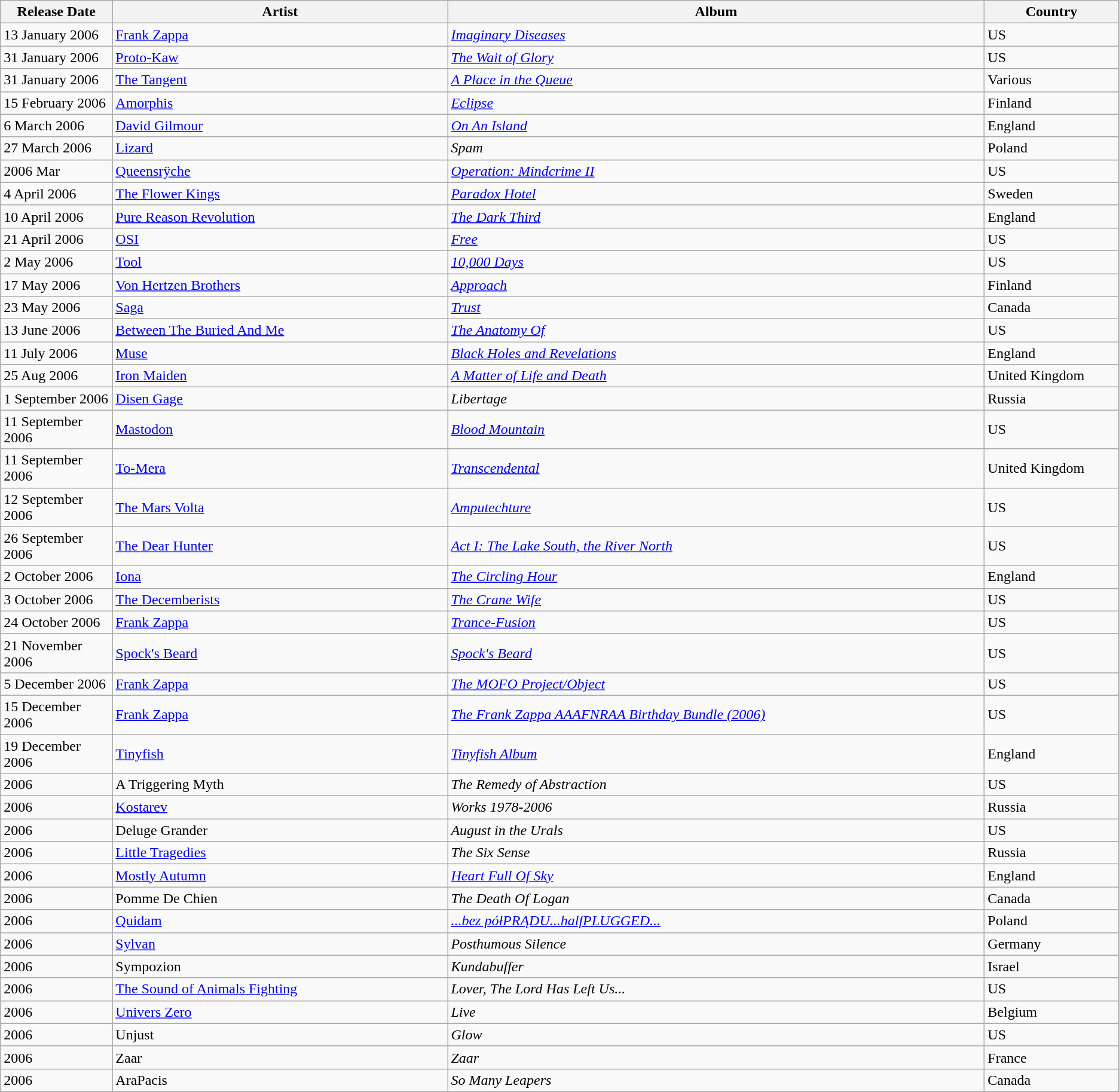<table class="wikitable">
<tr>
<th align=center width="10%">Release Date</th>
<th align=center width="30%">Artist</th>
<th align=center width="48%">Album</th>
<th align=center width="12%">Country</th>
</tr>
<tr>
<td>13 January 2006</td>
<td><a href='#'>Frank Zappa</a></td>
<td><em><a href='#'>Imaginary Diseases</a></em></td>
<td>US</td>
</tr>
<tr>
<td>31 January 2006</td>
<td><a href='#'>Proto-Kaw</a></td>
<td><em><a href='#'>The Wait of Glory</a></em></td>
<td>US</td>
</tr>
<tr>
<td>31 January 2006</td>
<td><a href='#'>The Tangent</a></td>
<td><em><a href='#'>A Place in the Queue</a></em></td>
<td>Various</td>
</tr>
<tr>
<td>15 February 2006</td>
<td><a href='#'>Amorphis</a></td>
<td><em><a href='#'>Eclipse</a></em></td>
<td>Finland</td>
</tr>
<tr>
<td>6 March 2006</td>
<td><a href='#'>David Gilmour</a></td>
<td><em><a href='#'>On An Island</a></em></td>
<td>England</td>
</tr>
<tr>
<td>27 March 2006</td>
<td><a href='#'>Lizard</a></td>
<td><em>Spam</em></td>
<td>Poland</td>
</tr>
<tr>
<td>2006 Mar</td>
<td><a href='#'>Queensrÿche</a></td>
<td><em><a href='#'>Operation: Mindcrime II</a></em></td>
<td>US</td>
</tr>
<tr>
<td>4 April 2006</td>
<td><a href='#'>The Flower Kings</a></td>
<td><em><a href='#'>Paradox Hotel</a></em></td>
<td>Sweden</td>
</tr>
<tr>
<td>10 April 2006</td>
<td><a href='#'>Pure Reason Revolution</a></td>
<td><em><a href='#'>The Dark Third</a></em></td>
<td>England</td>
</tr>
<tr>
<td>21 April 2006</td>
<td><a href='#'>OSI</a></td>
<td><em><a href='#'>Free</a></em></td>
<td>US</td>
</tr>
<tr>
<td>2 May 2006</td>
<td><a href='#'>Tool</a></td>
<td><em><a href='#'>10,000 Days</a></em></td>
<td>US</td>
</tr>
<tr>
<td>17 May 2006</td>
<td><a href='#'>Von Hertzen Brothers</a></td>
<td><em><a href='#'>Approach</a></em></td>
<td>Finland</td>
</tr>
<tr>
<td>23 May 2006</td>
<td><a href='#'>Saga</a></td>
<td><em><a href='#'>Trust</a></em></td>
<td>Canada</td>
</tr>
<tr>
<td>13 June 2006</td>
<td><a href='#'>Between The Buried And Me</a></td>
<td><em><a href='#'>The Anatomy Of</a></em></td>
<td>US</td>
</tr>
<tr>
<td>11 July 2006</td>
<td><a href='#'>Muse</a></td>
<td><em><a href='#'>Black Holes and Revelations</a></em></td>
<td>England</td>
</tr>
<tr>
<td>25 Aug 2006</td>
<td><a href='#'>Iron Maiden</a></td>
<td><em><a href='#'>A Matter of Life and Death</a></em></td>
<td>United Kingdom</td>
</tr>
<tr>
<td>1 September 2006</td>
<td><a href='#'>Disen Gage</a></td>
<td><em>Libertage</em></td>
<td>Russia</td>
</tr>
<tr>
<td>11 September 2006</td>
<td><a href='#'>Mastodon</a></td>
<td><em><a href='#'>Blood Mountain</a></em></td>
<td>US</td>
</tr>
<tr>
<td>11 September 2006</td>
<td><a href='#'>To-Mera</a></td>
<td><em><a href='#'>Transcendental</a></em></td>
<td>United Kingdom</td>
</tr>
<tr>
<td>12 September 2006</td>
<td><a href='#'>The Mars Volta</a></td>
<td><em><a href='#'>Amputechture</a></em></td>
<td>US</td>
</tr>
<tr>
<td>26 September 2006</td>
<td><a href='#'>The Dear Hunter</a></td>
<td><em><a href='#'>Act I: The Lake South, the River North</a></em></td>
<td>US</td>
</tr>
<tr>
<td>2 October 2006</td>
<td><a href='#'>Iona</a></td>
<td><em><a href='#'>The Circling Hour</a></em></td>
<td>England</td>
</tr>
<tr>
<td>3 October 2006</td>
<td><a href='#'>The Decemberists</a></td>
<td><em><a href='#'>The Crane Wife</a></em></td>
<td>US</td>
</tr>
<tr>
<td>24 October 2006</td>
<td><a href='#'>Frank Zappa</a></td>
<td><em><a href='#'>Trance-Fusion</a></em></td>
<td>US</td>
</tr>
<tr>
<td>21 November 2006</td>
<td><a href='#'>Spock's Beard</a></td>
<td><em><a href='#'>Spock's Beard</a></em></td>
<td>US</td>
</tr>
<tr>
<td>5 December 2006</td>
<td><a href='#'>Frank Zappa</a></td>
<td><em><a href='#'>The MOFO Project/Object</a></em></td>
<td>US</td>
</tr>
<tr>
<td>15 December 2006</td>
<td><a href='#'>Frank Zappa</a></td>
<td><em><a href='#'>The Frank Zappa AAAFNRAA Birthday Bundle (2006)</a></em></td>
<td>US</td>
</tr>
<tr>
<td>19 December 2006</td>
<td><a href='#'>Tinyfish</a></td>
<td><em><a href='#'>Tinyfish Album</a></em></td>
<td>England</td>
</tr>
<tr>
<td>2006</td>
<td>A Triggering Myth</td>
<td><em>The Remedy of Abstraction</em></td>
<td>US</td>
</tr>
<tr>
<td>2006</td>
<td><a href='#'>Kostarev</a></td>
<td><em>Works 1978-2006</em></td>
<td>Russia</td>
</tr>
<tr>
<td>2006</td>
<td>Deluge Grander</td>
<td><em>August in the Urals</em></td>
<td>US</td>
</tr>
<tr>
<td>2006</td>
<td><a href='#'>Little Tragedies</a></td>
<td><em>The Six Sense</em></td>
<td>Russia</td>
</tr>
<tr>
<td>2006</td>
<td><a href='#'>Mostly Autumn</a></td>
<td><em><a href='#'>Heart Full Of Sky</a></em></td>
<td>England</td>
</tr>
<tr>
<td>2006</td>
<td>Pomme De Chien</td>
<td><em>The Death Of Logan</em></td>
<td>Canada</td>
</tr>
<tr>
<td>2006</td>
<td><a href='#'>Quidam</a></td>
<td><em><a href='#'>...bez półPRĄDU...halfPLUGGED...</a></em></td>
<td>Poland</td>
</tr>
<tr>
<td>2006</td>
<td><a href='#'>Sylvan</a></td>
<td><em>Posthumous Silence</em></td>
<td>Germany</td>
</tr>
<tr>
<td>2006</td>
<td>Sympozion</td>
<td><em>Kundabuffer</em></td>
<td>Israel</td>
</tr>
<tr>
<td>2006</td>
<td><a href='#'>The Sound of Animals Fighting</a></td>
<td><em>Lover, The Lord Has Left Us...</em></td>
<td>US</td>
</tr>
<tr>
<td>2006</td>
<td><a href='#'>Univers Zero</a></td>
<td><em>Live</em></td>
<td>Belgium</td>
</tr>
<tr>
<td>2006</td>
<td>Unjust</td>
<td><em>Glow</em></td>
<td>US</td>
</tr>
<tr>
<td>2006</td>
<td>Zaar</td>
<td><em>Zaar</em></td>
<td>France</td>
</tr>
<tr>
<td>2006</td>
<td>AraPacis</td>
<td><em>So Many Leapers</em></td>
<td>Canada</td>
</tr>
</table>
